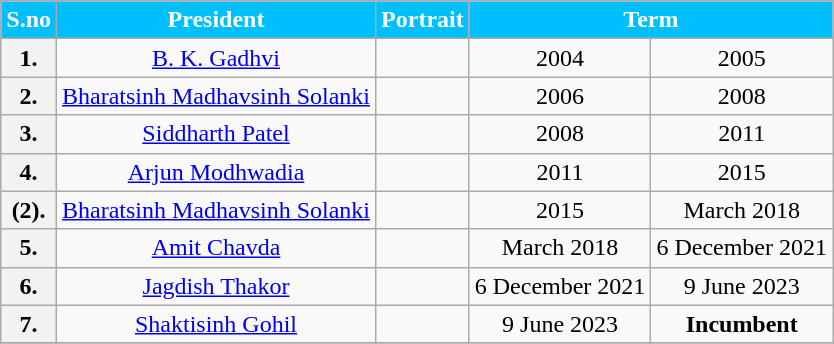<table class="wikitable sortable" style="text-align:center;">
<tr>
<th Style="background-color:#00BFFF; color:white">S.no</th>
<th Style="background-color:#00BFFF; color:white">President</th>
<th Style="background-color:#00BFFF; color:white">Portrait</th>
<th Style="background-color:#00BFFF; color:white" colspan=2>Term</th>
</tr>
<tr>
<th>1.</th>
<td><a href='#'>B. K. Gadhvi</a></td>
<td></td>
<td>2004</td>
<td>2005</td>
</tr>
<tr>
<th>2.</th>
<td><a href='#'>Bharatsinh Madhavsinh Solanki</a></td>
<td></td>
<td>2006</td>
<td>2008</td>
</tr>
<tr>
<th>3.</th>
<td><a href='#'>Siddharth Patel</a></td>
<td></td>
<td>2008</td>
<td>2011</td>
</tr>
<tr>
<th>4.</th>
<td><a href='#'>Arjun Modhwadia</a></td>
<td></td>
<td>2011</td>
<td>2015</td>
</tr>
<tr>
<th>(2).</th>
<td><a href='#'>Bharatsinh Madhavsinh Solanki</a></td>
<td></td>
<td>2015</td>
<td>March 2018</td>
</tr>
<tr>
<th>5.</th>
<td><a href='#'>Amit Chavda</a></td>
<td></td>
<td>March 2018</td>
<td>6 December 2021</td>
</tr>
<tr>
<th>6.</th>
<td><a href='#'>Jagdish Thakor</a></td>
<td></td>
<td>6 December 2021</td>
<td>9 June 2023</td>
</tr>
<tr>
<th>7.</th>
<td><a href='#'>Shaktisinh Gohil</a></td>
<td></td>
<td>9 June 2023</td>
<td><strong>Incumbent</strong></td>
</tr>
<tr>
</tr>
</table>
